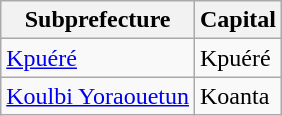<table class="wikitable">
<tr>
<th>Subprefecture</th>
<th>Capital</th>
</tr>
<tr>
<td><a href='#'>Kpuéré</a></td>
<td>Kpuéré</td>
</tr>
<tr>
<td><a href='#'>Koulbi Yoraouetun</a></td>
<td>Koanta</td>
</tr>
</table>
